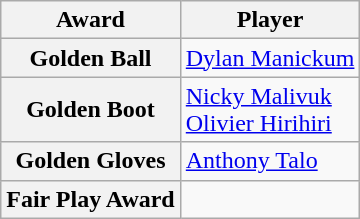<table class="wikitable" style="text-align:center">
<tr>
<th>Award</th>
<th>Player</th>
</tr>
<tr>
<th>Golden Ball</th>
<td align=left> <a href='#'>Dylan Manickum</a></td>
</tr>
<tr>
<th>Golden Boot</th>
<td align=left> <a href='#'>Nicky Malivuk</a><br> <a href='#'>Olivier Hirihiri</a></td>
</tr>
<tr>
<th>Golden Gloves</th>
<td align=left> <a href='#'>Anthony Talo</a></td>
</tr>
<tr>
<th>Fair Play Award</th>
<td align=left></td>
</tr>
</table>
